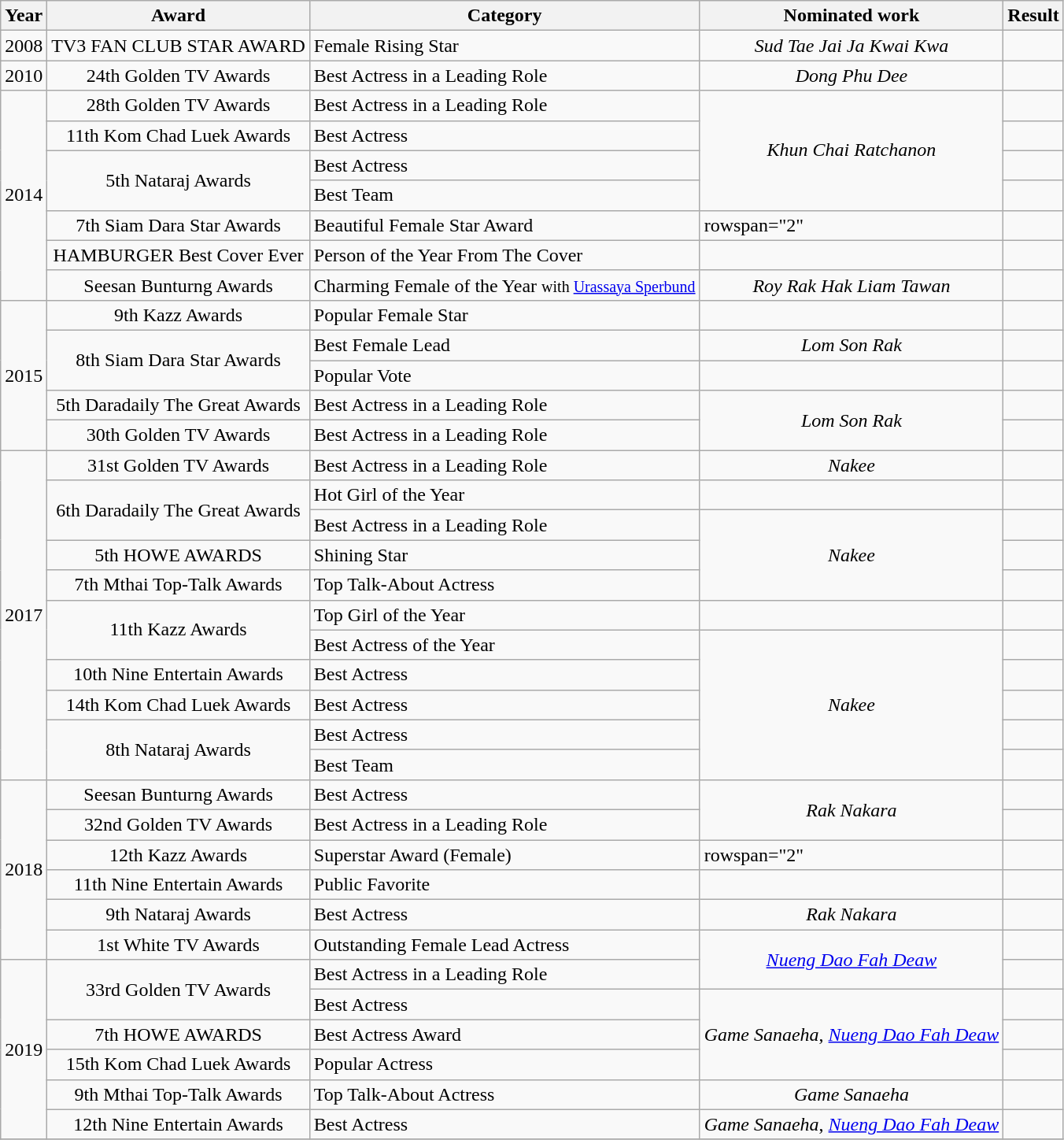<table class="wikitable">
<tr style="text-align:center;">
<th>Year</th>
<th>Award</th>
<th>Category</th>
<th>Nominated work</th>
<th>Result</th>
</tr>
<tr>
<td>2008</td>
<td style="text-align:center;">TV3 FAN CLUB STAR AWARD</td>
<td>Female Rising Star</td>
<td style="text-align:center;"><em>Sud Tae Jai Ja Kwai Kwa</em></td>
<td></td>
</tr>
<tr>
<td>2010</td>
<td style="text-align:center;">24th Golden TV Awards</td>
<td>Best Actress in a Leading Role</td>
<td style="text-align:center;"><em>Dong Phu Dee</em></td>
<td></td>
</tr>
<tr>
<td rowspan="7">2014</td>
<td style="text-align:center;">28th Golden TV Awards</td>
<td>Best Actress in a Leading Role</td>
<td rowspan="4" style="text-align:center;"><em>Khun Chai Ratchanon</em></td>
<td></td>
</tr>
<tr>
<td style="text-align:center;">11th Kom Chad Luek Awards</td>
<td>Best Actress</td>
<td></td>
</tr>
<tr>
<td rowspan="2" style="text-align:center;">5th Nataraj Awards</td>
<td>Best Actress</td>
<td></td>
</tr>
<tr>
<td>Best Team</td>
<td></td>
</tr>
<tr>
<td style="text-align:center;">7th Siam Dara Star Awards</td>
<td>Beautiful Female Star Award</td>
<td>rowspan="2" </td>
<td></td>
</tr>
<tr>
<td style="text-align:center;">HAMBURGER Best Cover Ever</td>
<td>Person of the Year From The Cover</td>
<td></td>
</tr>
<tr>
<td style="text-align:center;">Seesan Bunturng Awards</td>
<td>Charming Female of the Year <small>with <a href='#'>Urassaya Sperbund</a></small></td>
<td style="text-align:center;"><em>Roy Rak Hak Liam Tawan</em></td>
<td></td>
</tr>
<tr>
<td rowspan="5">2015</td>
<td style="text-align:center;">9th Kazz Awards</td>
<td>Popular Female Star</td>
<td></td>
<td></td>
</tr>
<tr>
<td rowspan="2" style="text-align:center;">8th Siam Dara Star Awards</td>
<td>Best Female Lead</td>
<td style="text-align:center;"><em>Lom Son Rak</em></td>
<td></td>
</tr>
<tr>
<td>Popular Vote</td>
<td></td>
<td></td>
</tr>
<tr>
<td style="text-align:center;">5th Daradaily The Great Awards</td>
<td>Best Actress in a Leading Role</td>
<td rowspan="2" style="text-align:center;"><em>Lom Son Rak</em></td>
<td></td>
</tr>
<tr>
<td style="text-align:center;">30th Golden TV Awards</td>
<td>Best Actress in a Leading Role</td>
<td></td>
</tr>
<tr>
<td rowspan="11">2017</td>
<td style="text-align:center;">31st Golden TV Awards</td>
<td>Best Actress in a Leading Role</td>
<td style="text-align:center;"><em>Nakee</em></td>
<td></td>
</tr>
<tr>
<td rowspan="2" style="text-align:center;">6th Daradaily The Great Awards</td>
<td>Hot Girl of the Year</td>
<td></td>
<td></td>
</tr>
<tr>
<td>Best Actress in a Leading Role</td>
<td rowspan="3" style="text-align:center;"><em>Nakee</em></td>
<td></td>
</tr>
<tr>
<td style="text-align:center;">5th HOWE AWARDS</td>
<td>Shining Star</td>
<td></td>
</tr>
<tr>
<td style="text-align:center;">7th Mthai Top-Talk Awards</td>
<td>Top Talk-About Actress</td>
<td></td>
</tr>
<tr>
<td rowspan="2" style="text-align:center;">11th Kazz Awards</td>
<td>Top Girl of the Year</td>
<td></td>
<td></td>
</tr>
<tr>
<td>Best Actress of the Year</td>
<td rowspan="5" style="text-align:center;"><em>Nakee</em></td>
<td></td>
</tr>
<tr>
<td style="text-align:center;">10th Nine Entertain Awards</td>
<td>Best Actress</td>
<td></td>
</tr>
<tr>
<td style="text-align:center;">14th Kom Chad Luek Awards</td>
<td>Best Actress</td>
<td></td>
</tr>
<tr>
<td rowspan="2" style="text-align:center;">8th Nataraj Awards</td>
<td>Best Actress</td>
<td></td>
</tr>
<tr>
<td>Best Team</td>
<td></td>
</tr>
<tr>
<td rowspan="6">2018</td>
<td style="text-align:center;">Seesan Bunturng Awards</td>
<td>Best Actress</td>
<td rowspan="2" style="text-align:center;"><em>Rak Nakara</em></td>
<td></td>
</tr>
<tr>
<td style="text-align:center;">32nd Golden TV Awards</td>
<td>Best Actress in a Leading Role</td>
<td></td>
</tr>
<tr>
<td style="text-align:center;">12th Kazz Awards</td>
<td>Superstar Award (Female)</td>
<td>rowspan="2" </td>
<td></td>
</tr>
<tr>
<td style="text-align:center;">11th Nine Entertain Awards</td>
<td>Public Favorite</td>
<td></td>
</tr>
<tr>
<td style="text-align:center;">9th Nataraj Awards</td>
<td>Best Actress</td>
<td style="text-align:center;"><em>Rak Nakara</em></td>
<td></td>
</tr>
<tr>
<td style="text-align:center;">1st White TV Awards</td>
<td>Outstanding Female Lead Actress</td>
<td rowspan="2" style="text-align:center;"><em><a href='#'>Nueng Dao Fah Deaw</a></em></td>
<td></td>
</tr>
<tr>
<td rowspan="6">2019</td>
<td rowspan="2" style="text-align:center;">33rd Golden TV Awards</td>
<td>Best Actress in a Leading Role</td>
<td></td>
</tr>
<tr>
<td>Best Actress</td>
<td rowspan="3" style="text-align:center;"><em>Game Sanaeha</em>, <em><a href='#'>Nueng Dao Fah Deaw</a></em></td>
<td></td>
</tr>
<tr>
<td style="text-align:center;">7th HOWE AWARDS</td>
<td>Best Actress Award</td>
<td></td>
</tr>
<tr>
<td style="text-align:center;">15th Kom Chad Luek Awards</td>
<td>Popular Actress</td>
<td></td>
</tr>
<tr>
<td style="text-align:center;">9th Mthai Top-Talk Awards</td>
<td>Top Talk-About Actress</td>
<td style="text-align:center;"><em>Game Sanaeha</em></td>
<td></td>
</tr>
<tr>
<td style="text-align:center;">12th Nine Entertain Awards</td>
<td>Best Actress</td>
<td style="text-align:center;"><em>Game Sanaeha</em>, <em><a href='#'>Nueng Dao Fah Deaw</a></em></td>
<td></td>
</tr>
<tr>
</tr>
</table>
